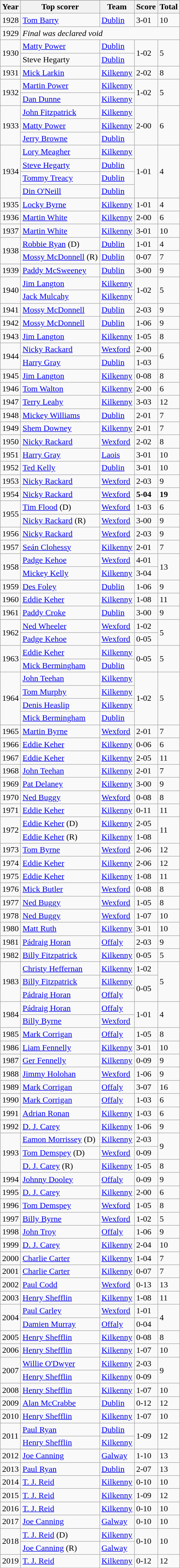<table class="wikitable sortable">
<tr>
</tr>
<tr>
<th>Year</th>
<th>Top scorer</th>
<th>Team</th>
<th>Score</th>
<th>Total</th>
</tr>
<tr>
<td>1928</td>
<td style="text-align:left;"><a href='#'>Tom Barry</a></td>
<td style="text-align:left;"><a href='#'>Dublin</a></td>
<td>3-01</td>
<td>10</td>
</tr>
<tr>
<td>1929</td>
<td colspan=4><em>Final was declared void</em></td>
</tr>
<tr>
<td rowspan=2>1930</td>
<td style="text-align:left;"><a href='#'>Matty Power</a></td>
<td style="text-align:left;"><a href='#'>Dublin</a></td>
<td rowspan=2>1-02</td>
<td rowspan=2>5</td>
</tr>
<tr>
<td style="text-align:left;">Steve Hegarty</td>
<td style="text-align:left;"><a href='#'>Dublin</a></td>
</tr>
<tr>
<td>1931</td>
<td style="text-align:left;"><a href='#'>Mick Larkin</a></td>
<td style="text-align:left;"><a href='#'>Kilkenny</a></td>
<td>2-02</td>
<td>8</td>
</tr>
<tr>
<td rowspan=2>1932</td>
<td style="text-align:left;"><a href='#'>Martin Power</a></td>
<td style="text-align:left;"><a href='#'>Kilkenny</a></td>
<td rowspan=2>1-02</td>
<td rowspan=2>5</td>
</tr>
<tr>
<td style="text-align:left;"><a href='#'>Dan Dunne</a></td>
<td style="text-align:left;"><a href='#'>Kilkenny</a></td>
</tr>
<tr>
<td rowspan=3>1933</td>
<td style="text-align:left;"><a href='#'>John Fitzpatrick</a></td>
<td style="text-align:left;"><a href='#'>Kilkenny</a></td>
<td rowspan=3>2-00</td>
<td rowspan=3>6</td>
</tr>
<tr>
<td style="text-align:left;"><a href='#'>Matty Power</a></td>
<td style="text-align:left;"><a href='#'>Kilkenny</a></td>
</tr>
<tr>
<td style="text-align:left;"><a href='#'>Jerry Browne</a></td>
<td style="text-align:left;"><a href='#'>Dublin</a></td>
</tr>
<tr>
<td rowspan=4>1934</td>
<td style="text-align:left;"><a href='#'>Lory Meagher</a></td>
<td style="text-align:left;"><a href='#'>Kilkenny</a></td>
<td rowspan=4>1-01</td>
<td rowspan=4>4</td>
</tr>
<tr>
<td style="text-align:left;"><a href='#'>Steve Hegarty</a></td>
<td style="text-align:left;"><a href='#'>Dublin</a></td>
</tr>
<tr>
<td style="text-align:left;"><a href='#'>Tommy Treacy</a></td>
<td style="text-align:left;"><a href='#'>Dublin</a></td>
</tr>
<tr>
<td style="text-align:left;"><a href='#'>Din O'Neill</a></td>
<td style="text-align:left;"><a href='#'>Dublin</a></td>
</tr>
<tr>
<td>1935</td>
<td style="text-align:left;"><a href='#'>Locky Byrne</a></td>
<td style="text-align:left;"><a href='#'>Kilkenny</a></td>
<td>1-01</td>
<td>4</td>
</tr>
<tr>
<td>1936</td>
<td style="text-align:left;"><a href='#'>Martin White</a></td>
<td style="text-align:left;"><a href='#'>Kilkenny</a></td>
<td>2-00</td>
<td>6</td>
</tr>
<tr>
<td>1937</td>
<td style="text-align:left;"><a href='#'>Martin White</a></td>
<td style="text-align:left;"><a href='#'>Kilkenny</a></td>
<td>3-01</td>
<td>10</td>
</tr>
<tr>
<td rowspan=2>1938</td>
<td style="text-align:left;"><a href='#'>Robbie Ryan</a> (D)</td>
<td style="text-align:left;"><a href='#'>Dublin</a></td>
<td>1-01</td>
<td>4</td>
</tr>
<tr>
<td style="text-align:left;"><a href='#'>Mossy McDonnell</a> (R)</td>
<td style="text-align:left;"><a href='#'>Dublin</a></td>
<td>0-07</td>
<td>7</td>
</tr>
<tr>
<td>1939</td>
<td style="text-align:left;"><a href='#'>Paddy McSweeney</a></td>
<td style="text-align:left;"><a href='#'>Dublin</a></td>
<td>3-00</td>
<td>9</td>
</tr>
<tr>
<td rowspan=2>1940</td>
<td style="text-align:left;"><a href='#'>Jim Langton</a></td>
<td style="text-align:left;"><a href='#'>Kilkenny</a></td>
<td rowspan=2>1-02</td>
<td rowspan=2>5</td>
</tr>
<tr>
<td style="text-align:left;"><a href='#'>Jack Mulcahy</a></td>
<td style="text-align:left;"><a href='#'>Kilkenny</a></td>
</tr>
<tr>
<td>1941</td>
<td style="text-align:left;"><a href='#'>Mossy McDonnell</a></td>
<td style="text-align:left;"><a href='#'>Dublin</a></td>
<td>2-03</td>
<td>9</td>
</tr>
<tr>
<td>1942</td>
<td style="text-align:left;"><a href='#'>Mossy McDonnell</a></td>
<td style="text-align:left;"><a href='#'>Dublin</a></td>
<td>1-06</td>
<td>9</td>
</tr>
<tr>
<td>1943</td>
<td style="text-align:left;"><a href='#'>Jim Langton</a></td>
<td style="text-align:left;"><a href='#'>Kilkenny</a></td>
<td>1-05</td>
<td>8</td>
</tr>
<tr>
<td rowspan=2>1944</td>
<td style="text-align:left;"><a href='#'>Nicky Rackard</a></td>
<td style="text-align:left;"><a href='#'>Wexford</a></td>
<td>2-00</td>
<td rowspan=2>6</td>
</tr>
<tr>
<td style="text-align:left;"><a href='#'>Harry Gray</a></td>
<td style="text-align:left;"><a href='#'>Dublin</a></td>
<td>1-03</td>
</tr>
<tr>
<td>1945</td>
<td style="text-align:left;"><a href='#'>Jim Langton</a></td>
<td style="text-align:left;"><a href='#'>Kilkenny</a></td>
<td>0-08</td>
<td>8</td>
</tr>
<tr>
<td>1946</td>
<td style="text-align:left;"><a href='#'>Tom Walton</a></td>
<td style="text-align:left;"><a href='#'>Kilkenny</a></td>
<td>2-00</td>
<td>6</td>
</tr>
<tr>
<td>1947</td>
<td style="text-align:left;"><a href='#'>Terry Leahy</a></td>
<td style="text-align:left;"><a href='#'>Kilkenny</a></td>
<td>3-03</td>
<td>12</td>
</tr>
<tr>
<td>1948</td>
<td style="text-align:left;"><a href='#'>Mickey Williams</a></td>
<td style="text-align:left;"><a href='#'>Dublin</a></td>
<td>2-01</td>
<td>7</td>
</tr>
<tr>
<td>1949</td>
<td style="text-align:left;"><a href='#'>Shem Downey</a></td>
<td style="text-align:left;"><a href='#'>Kilkenny</a></td>
<td>2-01</td>
<td>7</td>
</tr>
<tr>
<td>1950</td>
<td style="text-align:left;"><a href='#'>Nicky Rackard</a></td>
<td style="text-align:left;"><a href='#'>Wexford</a></td>
<td>2-02</td>
<td>8</td>
</tr>
<tr>
<td>1951</td>
<td style="text-align:left;"><a href='#'>Harry Gray</a></td>
<td style="text-align:left;"><a href='#'>Laois</a></td>
<td>3-01</td>
<td>10</td>
</tr>
<tr>
<td>1952</td>
<td style="text-align:left;"><a href='#'>Ted Kelly</a></td>
<td style="text-align:left;"><a href='#'>Dublin</a></td>
<td>3-01</td>
<td>10</td>
</tr>
<tr>
<td>1953</td>
<td style="text-align:left;"><a href='#'>Nicky Rackard</a></td>
<td style="text-align:left;"><a href='#'>Wexford</a></td>
<td>2-03</td>
<td>9</td>
</tr>
<tr>
<td>1954</td>
<td style="text-align:left;"><a href='#'>Nicky Rackard</a></td>
<td style="text-align:left;"><a href='#'>Wexford</a></td>
<td><strong>5-04</strong></td>
<td><strong>19</strong></td>
</tr>
<tr>
<td rowspan=2>1955</td>
<td style="text-align:left;"><a href='#'>Tim Flood</a> (D)</td>
<td style="text-align:left;"><a href='#'>Wexford</a></td>
<td>1-03</td>
<td>6</td>
</tr>
<tr>
<td style="text-align:left;"><a href='#'>Nicky Rackard</a> (R)</td>
<td style="text-align:left;"><a href='#'>Wexford</a></td>
<td>3-00</td>
<td>9</td>
</tr>
<tr>
<td>1956</td>
<td style="text-align:left;"><a href='#'>Nicky Rackard</a></td>
<td style="text-align:left;"><a href='#'>Wexford</a></td>
<td>2-03</td>
<td>9</td>
</tr>
<tr>
<td>1957</td>
<td style="text-align:left;"><a href='#'>Seán Clohessy</a></td>
<td style="text-align:left;"><a href='#'>Kilkenny</a></td>
<td>2-01</td>
<td>7</td>
</tr>
<tr>
<td rowspan=2>1958</td>
<td style="text-align:left;"><a href='#'>Padge Kehoe</a></td>
<td style="text-align:left;"><a href='#'>Wexford</a></td>
<td>4-01</td>
<td rowspan=2>13</td>
</tr>
<tr>
<td style="text-align:left;"><a href='#'>Mickey Kelly</a></td>
<td style="text-align:left;"><a href='#'>Kilkenny</a></td>
<td>3-04</td>
</tr>
<tr>
<td>1959</td>
<td style="text-align:left;"><a href='#'>Des Foley</a></td>
<td style="text-align:left;"><a href='#'>Dublin</a></td>
<td>1-06</td>
<td>9</td>
</tr>
<tr>
<td>1960</td>
<td style="text-align:left;"><a href='#'>Eddie Keher</a></td>
<td style="text-align:left;"><a href='#'>Kilkenny</a></td>
<td>1-08</td>
<td>11</td>
</tr>
<tr>
<td>1961</td>
<td style="text-align:left;"><a href='#'>Paddy Croke</a></td>
<td style="text-align:left;"><a href='#'>Dublin</a></td>
<td>3-00</td>
<td>9</td>
</tr>
<tr>
<td rowspan=2>1962</td>
<td style="text-align:left;"><a href='#'>Ned Wheeler</a></td>
<td style="text-align:left;"><a href='#'>Wexford</a></td>
<td>1-02</td>
<td rowspan=2>5</td>
</tr>
<tr>
<td style="text-align:left;"><a href='#'>Padge Kehoe</a></td>
<td style="text-align:left;"><a href='#'>Wexford</a></td>
<td>0-05</td>
</tr>
<tr>
<td rowspan=2>1963</td>
<td style="text-align:left;"><a href='#'>Eddie Keher</a></td>
<td style="text-align:left;"><a href='#'>Kilkenny</a></td>
<td rowspan=2>0-05</td>
<td rowspan=2>5</td>
</tr>
<tr>
<td style="text-align:left;"><a href='#'>Mick Bermingham</a></td>
<td style="text-align:left;"><a href='#'>Dublin</a></td>
</tr>
<tr>
<td rowspan=4>1964</td>
<td style="text-align:left;"><a href='#'>John Teehan</a></td>
<td style="text-align:left;"><a href='#'>Kilkenny</a></td>
<td rowspan=4>1-02</td>
<td rowspan=4>5</td>
</tr>
<tr>
<td style="text-align:left;"><a href='#'>Tom Murphy</a></td>
<td style="text-align:left;"><a href='#'>Kilkenny</a></td>
</tr>
<tr>
<td style="text-align:left;"><a href='#'>Denis Heaslip</a></td>
<td style="text-align:left;"><a href='#'>Kilkenny</a></td>
</tr>
<tr>
<td style="text-align:left;"><a href='#'>Mick Bermingham</a></td>
<td style="text-align:left;"><a href='#'>Dublin</a></td>
</tr>
<tr>
<td>1965</td>
<td style="text-align:left;"><a href='#'>Martin Byrne</a></td>
<td style="text-align:left;"><a href='#'>Wexford</a></td>
<td>2-01</td>
<td>7</td>
</tr>
<tr>
<td>1966</td>
<td style="text-align:left;"><a href='#'>Eddie Keher</a></td>
<td style="text-align:left;"><a href='#'>Kilkenny</a></td>
<td>0-06</td>
<td>6</td>
</tr>
<tr>
<td>1967</td>
<td style="text-align:left;"><a href='#'>Eddie Keher</a></td>
<td style="text-align:left;"><a href='#'>Kilkenny</a></td>
<td>2-05</td>
<td>11</td>
</tr>
<tr>
<td>1968</td>
<td style="text-align:left;"><a href='#'>John Teehan</a></td>
<td style="text-align:left;"><a href='#'>Kilkenny</a></td>
<td>2-01</td>
<td>7</td>
</tr>
<tr>
<td>1969</td>
<td style="text-align:left;"><a href='#'>Pat Delaney</a></td>
<td style="text-align:left;"><a href='#'>Kilkenny</a></td>
<td>3-00</td>
<td>9</td>
</tr>
<tr>
<td>1970</td>
<td style="text-align:left;"><a href='#'>Ned Buggy</a></td>
<td style="text-align:left;"><a href='#'>Wexford</a></td>
<td>0-08</td>
<td>8</td>
</tr>
<tr>
<td>1971</td>
<td style="text-align:left;"><a href='#'>Eddie Keher</a></td>
<td style="text-align:left;"><a href='#'>Kilkenny</a></td>
<td>0-11</td>
<td>11</td>
</tr>
<tr>
<td rowspan=2>1972</td>
<td style="text-align:left;"><a href='#'>Eddie Keher</a> (D)</td>
<td style="text-align:left;"><a href='#'>Kilkenny</a></td>
<td>2-05</td>
<td rowspan=2>11</td>
</tr>
<tr>
<td style="text-align:left;"><a href='#'>Eddie Keher</a> (R)</td>
<td style="text-align:left;"><a href='#'>Kilkenny</a></td>
<td>1-08</td>
</tr>
<tr>
<td>1973</td>
<td style="text-align:left;"><a href='#'>Tom Byrne</a></td>
<td style="text-align:left;"><a href='#'>Wexford</a></td>
<td>2-06</td>
<td>12</td>
</tr>
<tr>
<td>1974</td>
<td style="text-align:left;"><a href='#'>Eddie Keher</a></td>
<td style="text-align:left;"><a href='#'>Kilkenny</a></td>
<td>2-06</td>
<td>12</td>
</tr>
<tr>
<td>1975</td>
<td style="text-align:left;"><a href='#'>Eddie Keher</a></td>
<td style="text-align:left;"><a href='#'>Kilkenny</a></td>
<td>1-08</td>
<td>11</td>
</tr>
<tr>
<td>1976</td>
<td style="text-align:left;"><a href='#'>Mick Butler</a></td>
<td style="text-align:left;"><a href='#'>Wexford</a></td>
<td>0-08</td>
<td>8</td>
</tr>
<tr>
<td>1977</td>
<td style="text-align:left;"><a href='#'>Ned Buggy</a></td>
<td style="text-align:left;"><a href='#'>Wexford</a></td>
<td>1-05</td>
<td>8</td>
</tr>
<tr>
<td>1978</td>
<td style="text-align:left;"><a href='#'>Ned Buggy</a></td>
<td style="text-align:left;"><a href='#'>Wexford</a></td>
<td>1-07</td>
<td>10</td>
</tr>
<tr>
<td>1980</td>
<td style="text-align:left;"><a href='#'>Matt Ruth</a></td>
<td style="text-align:left;"><a href='#'>Kilkenny</a></td>
<td>3-01</td>
<td>10</td>
</tr>
<tr>
<td>1981</td>
<td style="text-align:left;"><a href='#'>Pádraig Horan</a></td>
<td style="text-align:left;"><a href='#'>Offaly</a></td>
<td>2-03</td>
<td>9</td>
</tr>
<tr>
<td>1982</td>
<td style="text-align:left;"><a href='#'>Billy Fitzpatrick</a></td>
<td style="text-align:left;"><a href='#'>Kilkenny</a></td>
<td>0-05</td>
<td>5</td>
</tr>
<tr>
<td rowspan=3>1983</td>
<td style="text-align:left;"><a href='#'>Christy Heffernan</a></td>
<td style="text-align:left;"><a href='#'>Kilkenny</a></td>
<td>1-02</td>
<td rowspan=3>5</td>
</tr>
<tr>
<td style="text-align:left;"><a href='#'>Billy Fitzpatrick</a></td>
<td style="text-align:left;"><a href='#'>Kilkenny</a></td>
<td rowspan=2>0-05</td>
</tr>
<tr>
<td style="text-align:left;"><a href='#'>Pádraig Horan</a></td>
<td style="text-align:left;"><a href='#'>Offaly</a></td>
</tr>
<tr>
<td rowspan=2>1984</td>
<td style="text-align:left;"><a href='#'>Pádraig Horan</a></td>
<td style="text-align:left;"><a href='#'>Offaly</a></td>
<td rowspan=2>1-01</td>
<td rowspan=2>4</td>
</tr>
<tr>
<td style="text-align:left;"><a href='#'>Billy Byrne</a></td>
<td style="text-align:left;"><a href='#'>Wexford</a></td>
</tr>
<tr>
<td>1985</td>
<td style="text-align:left;"><a href='#'>Mark Corrigan</a></td>
<td style="text-align:left;"><a href='#'>Offaly</a></td>
<td>1-05</td>
<td>8</td>
</tr>
<tr>
<td>1986</td>
<td style="text-align:left;"><a href='#'>Liam Fennelly</a></td>
<td style="text-align:left;"><a href='#'>Kilkenny</a></td>
<td>3-01</td>
<td>10</td>
</tr>
<tr>
<td>1987</td>
<td style="text-align:left;"><a href='#'>Ger Fennelly</a></td>
<td style="text-align:left;"><a href='#'>Kilkenny</a></td>
<td>0-09</td>
<td>9</td>
</tr>
<tr>
<td>1988</td>
<td style="text-align:left;"><a href='#'>Jimmy Holohan</a></td>
<td style="text-align:left;"><a href='#'>Wexford</a></td>
<td>1-06</td>
<td>9</td>
</tr>
<tr>
<td>1989</td>
<td style="text-align:left;"><a href='#'>Mark Corrigan</a></td>
<td style="text-align:left;"><a href='#'>Offaly</a></td>
<td>3-07</td>
<td>16</td>
</tr>
<tr>
<td>1990</td>
<td style="text-align:left;"><a href='#'>Mark Corrigan</a></td>
<td style="text-align:left;"><a href='#'>Offaly</a></td>
<td>1-03</td>
<td>6</td>
</tr>
<tr>
<td>1991</td>
<td style="text-align:left;"><a href='#'>Adrian Ronan</a></td>
<td style="text-align:left;"><a href='#'>Kilkenny</a></td>
<td>1-03</td>
<td>6</td>
</tr>
<tr>
<td>1992</td>
<td style="text-align:left;"><a href='#'>D. J. Carey</a></td>
<td style="text-align:left;"><a href='#'>Kilkenny</a></td>
<td>1-06</td>
<td>9</td>
</tr>
<tr>
<td rowspan=3>1993</td>
<td style="text-align:left;"><a href='#'>Eamon Morrissey</a> (D)</td>
<td style="text-align:left;"><a href='#'>Kilkenny</a></td>
<td>2-03</td>
<td rowspan=2>9</td>
</tr>
<tr>
<td style="text-align:left;"><a href='#'>Tom Demspey</a> (D)</td>
<td style="text-align:left;"><a href='#'>Wexford</a></td>
<td>0-09</td>
</tr>
<tr>
<td style="text-align:left;"><a href='#'>D. J. Carey</a> (R)</td>
<td style="text-align:left;"><a href='#'>Kilkenny</a></td>
<td>1-05</td>
<td>8</td>
</tr>
<tr>
<td>1994</td>
<td style="text-align:left;"><a href='#'>Johnny Dooley</a></td>
<td style="text-align:left;"><a href='#'>Offaly</a></td>
<td>0-09</td>
<td>9</td>
</tr>
<tr>
<td>1995</td>
<td style="text-align:left;"><a href='#'>D. J. Carey</a></td>
<td style="text-align:left;"><a href='#'>Kilkenny</a></td>
<td>2-00</td>
<td>6</td>
</tr>
<tr>
<td>1996</td>
<td style="text-align:left;"><a href='#'>Tom Demspey</a></td>
<td style="text-align:left;"><a href='#'>Wexford</a></td>
<td>1-05</td>
<td>8</td>
</tr>
<tr>
<td>1997</td>
<td style="text-align:left;"><a href='#'>Billy Byrne</a></td>
<td style="text-align:left;"><a href='#'>Wexford</a></td>
<td>1-02</td>
<td>5</td>
</tr>
<tr>
<td>1998</td>
<td style="text-align:left;"><a href='#'>John Troy</a></td>
<td style="text-align:left;"><a href='#'>Offaly</a></td>
<td>1-06</td>
<td>9</td>
</tr>
<tr>
<td>1999</td>
<td style="text-align:left;"><a href='#'>D. J. Carey</a></td>
<td style="text-align:left;"><a href='#'>Kilkenny</a></td>
<td>2-04</td>
<td>10</td>
</tr>
<tr>
<td>2000</td>
<td style="text-align:left;"><a href='#'>Charlie Carter</a></td>
<td style="text-align:left;"><a href='#'>Kilkenny</a></td>
<td>1-04</td>
<td>7</td>
</tr>
<tr>
<td>2001</td>
<td style="text-align:left;"><a href='#'>Charlie Carter</a></td>
<td style="text-align:left;"><a href='#'>Kilkenny</a></td>
<td>0-07</td>
<td>7</td>
</tr>
<tr>
<td>2002</td>
<td style="text-align:left;"><a href='#'>Paul Codd</a></td>
<td style="text-align:left;"><a href='#'>Wexford</a></td>
<td>0-13</td>
<td>13</td>
</tr>
<tr>
<td>2003</td>
<td style="text-align:left;"><a href='#'>Henry Shefflin</a></td>
<td style="text-align:left;"><a href='#'>Kilkenny</a></td>
<td>1-08</td>
<td>11</td>
</tr>
<tr>
<td rowspan=2>2004</td>
<td style="text-align:left;"><a href='#'>Paul Carley</a></td>
<td style="text-align:left;"><a href='#'>Wexford</a></td>
<td>1-01</td>
<td rowspan=2>4</td>
</tr>
<tr>
<td style="text-align:left;"><a href='#'>Damien Murray</a></td>
<td style="text-align:left;"><a href='#'>Offaly</a></td>
<td>0-04</td>
</tr>
<tr>
<td>2005</td>
<td style="text-align:left;"><a href='#'>Henry Shefflin</a></td>
<td style="text-align:left;"><a href='#'>Kilkenny</a></td>
<td>0-08</td>
<td>8</td>
</tr>
<tr>
<td>2006</td>
<td style="text-align:left;"><a href='#'>Henry Shefflin</a></td>
<td style="text-align:left;"><a href='#'>Kilkenny</a></td>
<td>1-07</td>
<td>10</td>
</tr>
<tr>
<td rowspan=2>2007</td>
<td style="text-align:left;"><a href='#'>Willie O'Dwyer</a></td>
<td style="text-align:left;"><a href='#'>Kilkenny</a></td>
<td>2-03</td>
<td rowspan=2>9</td>
</tr>
<tr>
<td style="text-align:left;"><a href='#'>Henry Shefflin</a></td>
<td style="text-align:left;"><a href='#'>Kilkenny</a></td>
<td>0-09</td>
</tr>
<tr>
<td>2008</td>
<td style="text-align:left;"><a href='#'>Henry Shefflin</a></td>
<td style="text-align:left;"><a href='#'>Kilkenny</a></td>
<td>1-07</td>
<td>10</td>
</tr>
<tr>
<td>2009</td>
<td style="text-align:left;"><a href='#'>Alan McCrabbe</a></td>
<td style="text-align:left;"><a href='#'>Dublin</a></td>
<td>0-12</td>
<td>12</td>
</tr>
<tr>
<td>2010</td>
<td style="text-align:left;"><a href='#'>Henry Shefflin</a></td>
<td style="text-align:left;"><a href='#'>Kilkenny</a></td>
<td>1-07</td>
<td>10</td>
</tr>
<tr>
<td rowspan=2>2011</td>
<td style="text-align:left;"><a href='#'>Paul Ryan</a></td>
<td style="text-align:left;"><a href='#'>Dublin</a></td>
<td rowspan=2>1-09</td>
<td rowspan=2>12</td>
</tr>
<tr>
<td style="text-align:left;"><a href='#'>Henry Shefflin</a></td>
<td style="text-align:left;"><a href='#'>Kilkenny</a></td>
</tr>
<tr>
<td>2012</td>
<td style="text-align:left;"><a href='#'>Joe Canning</a></td>
<td style="text-align:left;"><a href='#'>Galway</a></td>
<td>1-10</td>
<td>13</td>
</tr>
<tr>
<td>2013</td>
<td style="text-align:left;"><a href='#'>Paul Ryan</a></td>
<td style="text-align:left;"><a href='#'>Dublin</a></td>
<td>2-07</td>
<td>13</td>
</tr>
<tr>
<td>2014</td>
<td style="text-align:left;"><a href='#'>T. J. Reid</a></td>
<td style="text-align:left;"><a href='#'>Kilkenny</a></td>
<td>0-10</td>
<td>10</td>
</tr>
<tr>
<td>2015</td>
<td style="text-align:left;"><a href='#'>T. J. Reid</a></td>
<td style="text-align:left;"><a href='#'>Kilkenny</a></td>
<td>1-09</td>
<td>12</td>
</tr>
<tr>
<td>2016</td>
<td style="text-align:left;"><a href='#'>T. J. Reid</a></td>
<td style="text-align:left;"><a href='#'>Kilkenny</a></td>
<td>0-10</td>
<td>10</td>
</tr>
<tr>
<td>2017</td>
<td style="text-align:left;"><a href='#'>Joe Canning</a></td>
<td style="text-align:left;"><a href='#'>Galway</a></td>
<td>0-10</td>
<td>10</td>
</tr>
<tr>
<td rowspan=2>2018</td>
<td style="text-align:left;"><a href='#'>T. J. Reid</a> (D)</td>
<td style="text-align:left;"><a href='#'>Kilkenny</a></td>
<td rowspan=2>0-10</td>
<td rowspan=2>10</td>
</tr>
<tr>
<td style="text-align:left;"><a href='#'>Joe Canning</a> (R)</td>
<td style="text-align:left;"><a href='#'>Galway</a></td>
</tr>
<tr>
<td>2019</td>
<td style="text-align:left;"><a href='#'>T. J. Reid</a></td>
<td style="text-align:left;"><a href='#'>Kilkenny</a></td>
<td>0-12</td>
<td>12</td>
</tr>
</table>
